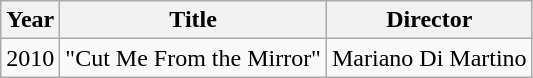<table class="wikitable">
<tr>
<th>Year</th>
<th>Title</th>
<th>Director</th>
</tr>
<tr>
<td>2010</td>
<td>"Cut Me From the Mirror"</td>
<td>Mariano Di Martino</td>
</tr>
</table>
